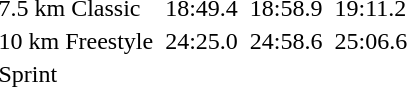<table>
<tr>
<td>7.5 km Classic</td>
<td></td>
<td>18:49.4</td>
<td></td>
<td>18:58.9</td>
<td></td>
<td>19:11.2</td>
</tr>
<tr>
<td>10 km Freestyle</td>
<td></td>
<td>24:25.0</td>
<td></td>
<td>24:58.6</td>
<td></td>
<td>25:06.6</td>
</tr>
<tr>
<td>Sprint</td>
<td></td>
<td></td>
<td></td>
<td></td>
<td></td>
<td></td>
</tr>
</table>
